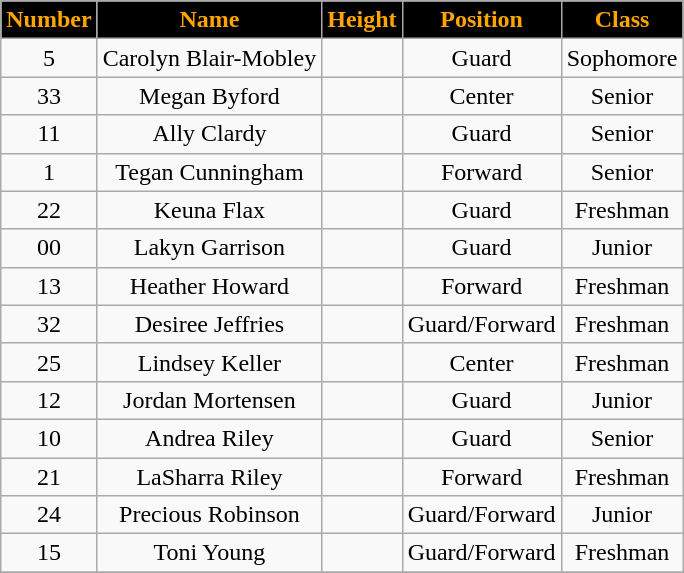<table class="wikitable sortable" style="text-align:center">
<tr>
<th style="background:black;color:orange;">Number</th>
<th style="background:black;color:orange;">Name</th>
<th style="background:black;color:orange;">Height</th>
<th style="background:black;color:orange;">Position</th>
<th style="background:black;color:orange;">Class</th>
</tr>
<tr>
<td>5</td>
<td>Carolyn Blair-Mobley</td>
<td></td>
<td>Guard</td>
<td>Sophomore</td>
</tr>
<tr>
<td>33</td>
<td>Megan Byford</td>
<td></td>
<td>Center</td>
<td>Senior</td>
</tr>
<tr>
<td>11</td>
<td>Ally Clardy</td>
<td></td>
<td>Guard</td>
<td>Senior</td>
</tr>
<tr>
<td>1</td>
<td>Tegan Cunningham</td>
<td></td>
<td>Forward</td>
<td>Senior</td>
</tr>
<tr>
<td>22</td>
<td>Keuna Flax</td>
<td></td>
<td>Guard</td>
<td>Freshman</td>
</tr>
<tr>
<td>00</td>
<td>Lakyn Garrison</td>
<td></td>
<td>Guard</td>
<td>Junior</td>
</tr>
<tr>
<td>13</td>
<td>Heather Howard</td>
<td></td>
<td>Forward</td>
<td>Freshman</td>
</tr>
<tr>
<td>32</td>
<td>Desiree Jeffries</td>
<td></td>
<td>Guard/Forward</td>
<td>Freshman</td>
</tr>
<tr>
<td>25</td>
<td>Lindsey Keller</td>
<td></td>
<td>Center</td>
<td>Freshman</td>
</tr>
<tr>
<td>12</td>
<td>Jordan Mortensen</td>
<td></td>
<td>Guard</td>
<td>Junior</td>
</tr>
<tr>
<td>10</td>
<td>Andrea Riley</td>
<td></td>
<td>Guard</td>
<td>Senior</td>
</tr>
<tr>
<td>21</td>
<td>LaSharra Riley</td>
<td></td>
<td>Forward</td>
<td>Freshman</td>
</tr>
<tr>
<td>24</td>
<td>Precious Robinson</td>
<td></td>
<td>Guard/Forward</td>
<td>Junior</td>
</tr>
<tr>
<td>15</td>
<td>Toni Young</td>
<td></td>
<td>Guard/Forward</td>
<td>Freshman</td>
</tr>
<tr>
</tr>
</table>
